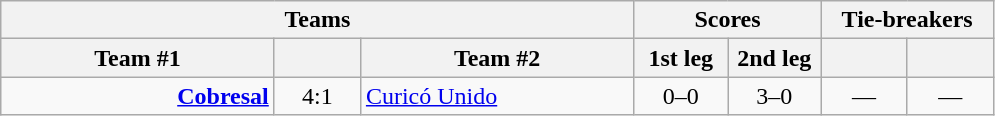<table class="wikitable" style="text-align:center;">
<tr>
<th colspan=3>Teams</th>
<th colspan=2>Scores</th>
<th colspan=3>Tie-breakers</th>
</tr>
<tr>
<th width="175">Team #1</th>
<th width="50"></th>
<th width="175">Team #2</th>
<th width="55">1st leg</th>
<th width="55">2nd leg</th>
<th width="50"></th>
<th width="50"></th>
</tr>
<tr>
<td align=right><strong><a href='#'>Cobresal</a></strong></td>
<td>4:1</td>
<td align=left><a href='#'>Curicó Unido</a></td>
<td>0–0</td>
<td>3–0</td>
<td>—</td>
<td>—</td>
</tr>
</table>
